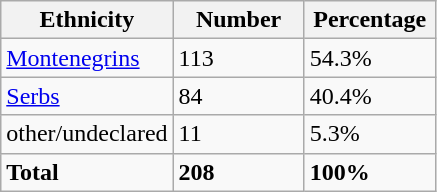<table class="wikitable">
<tr>
<th width="100px">Ethnicity</th>
<th width="80px">Number</th>
<th width="80px">Percentage</th>
</tr>
<tr>
<td><a href='#'>Montenegrins</a></td>
<td>113</td>
<td>54.3%</td>
</tr>
<tr>
<td><a href='#'>Serbs</a></td>
<td>84</td>
<td>40.4%</td>
</tr>
<tr>
<td>other/undeclared</td>
<td>11</td>
<td>5.3%</td>
</tr>
<tr>
<td><strong>Total</strong></td>
<td><strong>208</strong></td>
<td><strong>100%</strong></td>
</tr>
</table>
